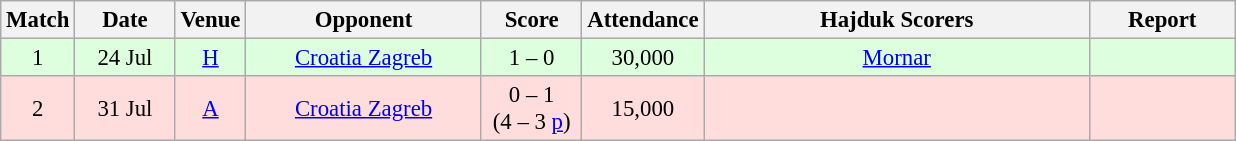<table class="wikitable sortable" style="text-align: center; font-size:95%;">
<tr>
<th width="30">Match</th>
<th width="60">Date</th>
<th width="20">Venue</th>
<th width="150">Opponent</th>
<th width="60">Score</th>
<th width="40">Attendance</th>
<th width="250">Hajduk Scorers</th>
<th width="90" class="unsortable">Report</th>
</tr>
<tr bgcolor="#ddffdd">
<td>1</td>
<td>24 Jul</td>
<td><a href='#'>H</a></td>
<td><a href='#'>Croatia Zagreb</a></td>
<td>1 – 0</td>
<td>30,000</td>
<td><a href='#'>Mornar</a></td>
<td></td>
</tr>
<tr bgcolor="#ffdddd">
<td>2</td>
<td>31 Jul</td>
<td><a href='#'>A</a></td>
<td><a href='#'>Croatia Zagreb</a></td>
<td>0 – 1<br>(4 – 3 <a href='#'>p</a>)</td>
<td>15,000</td>
<td></td>
<td></td>
</tr>
</table>
